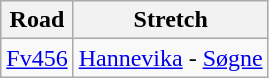<table class="wikitable">
<tr>
<th>Road</th>
<th>Stretch</th>
</tr>
<tr>
<td><a href='#'>Fv456</a></td>
<td><a href='#'>Hannevika</a> - <a href='#'>Søgne</a></td>
</tr>
</table>
